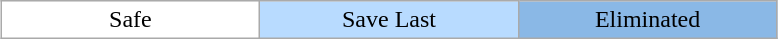<table class="wikitable" style="margin:1em auto; text-align:center;">
<tr>
<td style="background:#fff; width:15%;">Safe</td>
<td style="background:#b8dbff; width:15%;">Save Last</td>
<td style="background:#8ab8e6; width:15%;">Eliminated</td>
</tr>
</table>
